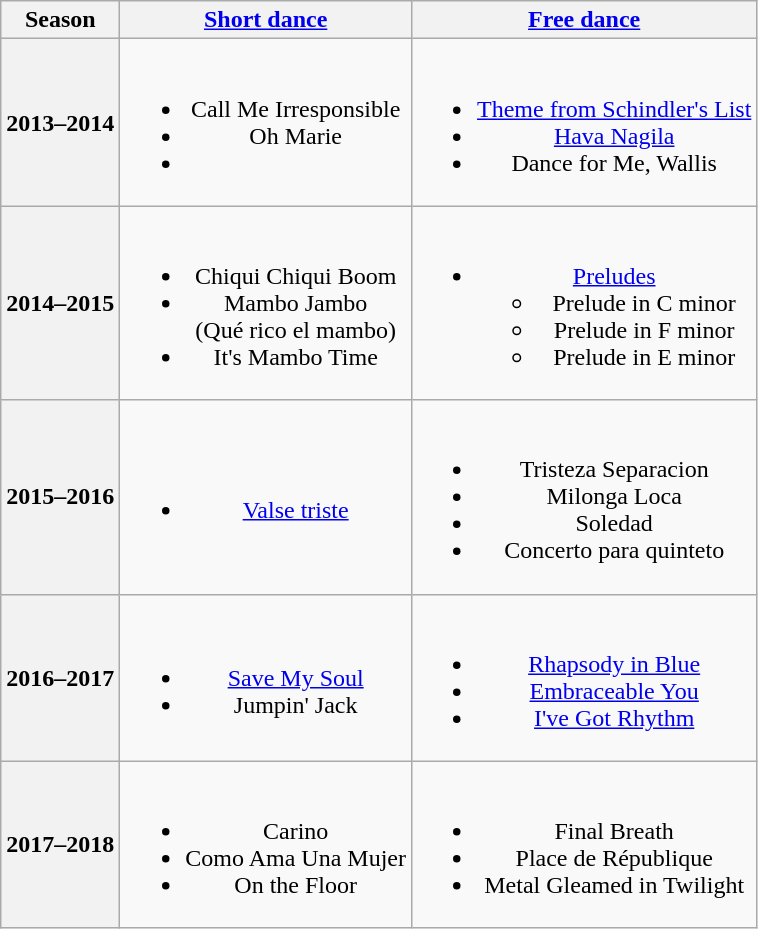<table class=wikitable style=text-align:center>
<tr>
<th>Season</th>
<th><a href='#'>Short dance</a></th>
<th><a href='#'>Free dance</a></th>
</tr>
<tr>
<th>2013–2014 <br> </th>
<td><br><ul><li> Call Me Irresponsible <br></li><li> Oh Marie <br></li><li></li></ul></td>
<td><br><ul><li><a href='#'>Theme from Schindler's List</a> <br></li><li><a href='#'>Hava Nagila</a> <br></li><li>Dance for Me, Wallis <br></li></ul></td>
</tr>
<tr>
<th>2014–2015 <br> </th>
<td><br><ul><li> Chiqui Chiqui Boom <br></li><li> Mambo Jambo <br>(Qué rico el mambo)</li><li> It's Mambo Time</li></ul></td>
<td><br><ul><li><a href='#'>Preludes</a> <br><ul><li>Prelude in C minor</li><li>Prelude in F minor</li><li>Prelude in E minor</li></ul></li></ul></td>
</tr>
<tr>
<th>2015–2016 <br> </th>
<td><br><ul><li> <a href='#'>Valse triste</a> <br></li></ul></td>
<td><br><ul><li>Tristeza Separacion <br></li><li>Milonga Loca <br></li><li>Soledad <br></li><li>Concerto para quinteto <br></li></ul></td>
</tr>
<tr>
<th>2016–2017 <br> </th>
<td><br><ul><li> <a href='#'>Save My Soul</a> <br></li><li> Jumpin' Jack <br></li></ul></td>
<td><br><ul><li><a href='#'>Rhapsody in Blue</a> <br></li><li><a href='#'>Embraceable You</a> <br></li><li><a href='#'>I've Got Rhythm</a> <br></li></ul></td>
</tr>
<tr>
<th>2017–2018 <br> </th>
<td><br><ul><li>Carino <br></li><li>Como Ama Una Mujer <br></li><li>On the Floor <br></li></ul></td>
<td><br><ul><li>Final Breath</li><li>Place de République</li><li>Metal Gleamed in Twilight <br></li></ul></td>
</tr>
</table>
